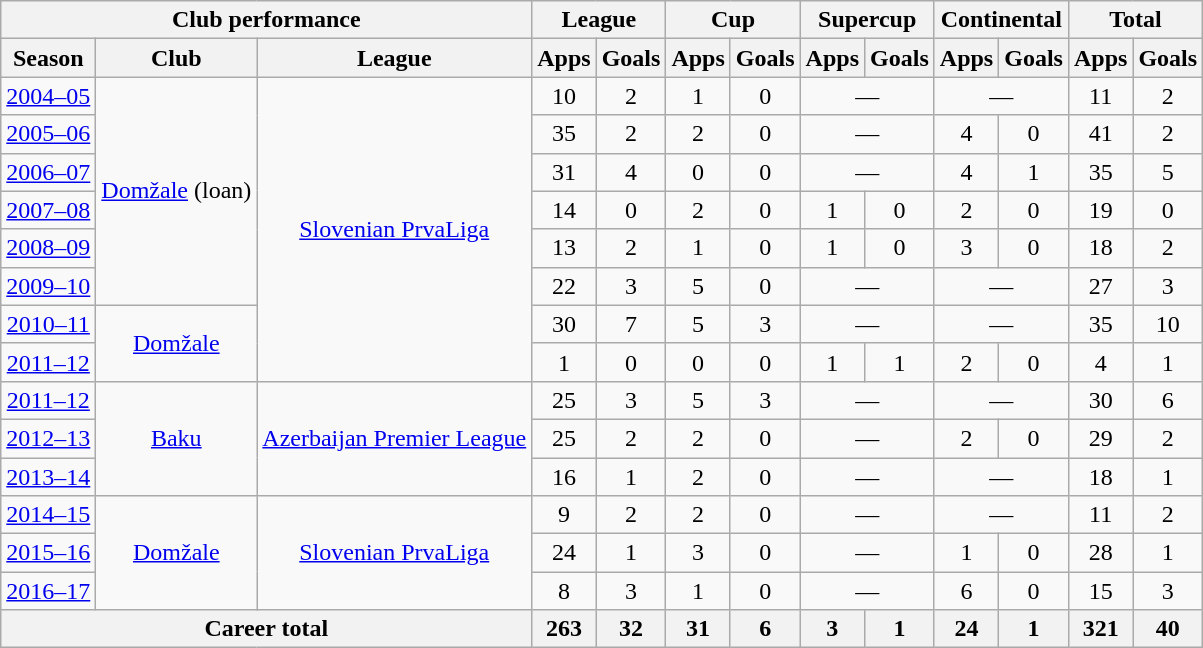<table class="wikitable" style="text-align:center;">
<tr>
<th colspan=3>Club performance</th>
<th colspan=2>League</th>
<th colspan=2>Cup</th>
<th colspan=2>Supercup</th>
<th colspan=2>Continental</th>
<th colspan=2>Total</th>
</tr>
<tr>
<th>Season</th>
<th>Club</th>
<th>League</th>
<th>Apps</th>
<th>Goals</th>
<th>Apps</th>
<th>Goals</th>
<th>Apps</th>
<th>Goals</th>
<th>Apps</th>
<th>Goals</th>
<th>Apps</th>
<th>Goals</th>
</tr>
<tr>
<td><a href='#'>2004–05</a></td>
<td rowspan="6"><a href='#'>Domžale</a> (loan)</td>
<td rowspan="8"><a href='#'>Slovenian PrvaLiga</a></td>
<td>10</td>
<td>2</td>
<td>1</td>
<td>0</td>
<td colspan="2">—</td>
<td colspan="2">—</td>
<td>11</td>
<td>2</td>
</tr>
<tr>
<td><a href='#'>2005–06</a></td>
<td>35</td>
<td>2</td>
<td>2</td>
<td>0</td>
<td colspan="2">—</td>
<td>4</td>
<td>0</td>
<td>41</td>
<td>2</td>
</tr>
<tr>
<td><a href='#'>2006–07</a></td>
<td>31</td>
<td>4</td>
<td>0</td>
<td>0</td>
<td colspan="2">—</td>
<td>4</td>
<td>1</td>
<td>35</td>
<td>5</td>
</tr>
<tr>
<td><a href='#'>2007–08</a></td>
<td>14</td>
<td>0</td>
<td>2</td>
<td>0</td>
<td>1</td>
<td>0</td>
<td>2</td>
<td>0</td>
<td>19</td>
<td>0</td>
</tr>
<tr>
<td><a href='#'>2008–09</a></td>
<td>13</td>
<td>2</td>
<td>1</td>
<td>0</td>
<td>1</td>
<td>0</td>
<td>3</td>
<td>0</td>
<td>18</td>
<td>2</td>
</tr>
<tr>
<td><a href='#'>2009–10</a></td>
<td>22</td>
<td>3</td>
<td>5</td>
<td>0</td>
<td colspan="2">—</td>
<td colspan="2">—</td>
<td>27</td>
<td>3</td>
</tr>
<tr>
<td><a href='#'>2010–11</a></td>
<td rowspan="2"><a href='#'>Domžale</a></td>
<td>30</td>
<td>7</td>
<td>5</td>
<td>3</td>
<td colspan="2">—</td>
<td colspan="2">—</td>
<td>35</td>
<td>10</td>
</tr>
<tr>
<td><a href='#'>2011–12</a></td>
<td>1</td>
<td>0</td>
<td>0</td>
<td>0</td>
<td>1</td>
<td>1</td>
<td>2</td>
<td>0</td>
<td>4</td>
<td>1</td>
</tr>
<tr>
<td><a href='#'>2011–12</a></td>
<td rowspan="3"><a href='#'>Baku</a></td>
<td rowspan="3"><a href='#'>Azerbaijan Premier League</a></td>
<td>25</td>
<td>3</td>
<td>5</td>
<td>3</td>
<td colspan="2">—</td>
<td colspan="2">—</td>
<td>30</td>
<td>6</td>
</tr>
<tr>
<td><a href='#'>2012–13</a></td>
<td>25</td>
<td>2</td>
<td>2</td>
<td>0</td>
<td colspan="2">—</td>
<td>2</td>
<td>0</td>
<td>29</td>
<td>2</td>
</tr>
<tr>
<td><a href='#'>2013–14</a></td>
<td>16</td>
<td>1</td>
<td>2</td>
<td>0</td>
<td colspan="2">—</td>
<td colspan="2">—</td>
<td>18</td>
<td>1</td>
</tr>
<tr>
<td><a href='#'>2014–15</a></td>
<td rowspan="3"><a href='#'>Domžale</a></td>
<td rowspan="3"><a href='#'>Slovenian PrvaLiga</a></td>
<td>9</td>
<td>2</td>
<td>2</td>
<td>0</td>
<td colspan="2">—</td>
<td colspan="2">—</td>
<td>11</td>
<td>2</td>
</tr>
<tr>
<td><a href='#'>2015–16</a></td>
<td>24</td>
<td>1</td>
<td>3</td>
<td>0</td>
<td colspan="2">—</td>
<td>1</td>
<td>0</td>
<td>28</td>
<td>1</td>
</tr>
<tr>
<td><a href='#'>2016–17</a></td>
<td>8</td>
<td>3</td>
<td>1</td>
<td>0</td>
<td colspan="2">—</td>
<td>6</td>
<td>0</td>
<td>15</td>
<td>3</td>
</tr>
<tr>
<th colspan=3>Career total</th>
<th>263</th>
<th>32</th>
<th>31</th>
<th>6</th>
<th>3</th>
<th>1</th>
<th>24</th>
<th>1</th>
<th>321</th>
<th>40</th>
</tr>
</table>
